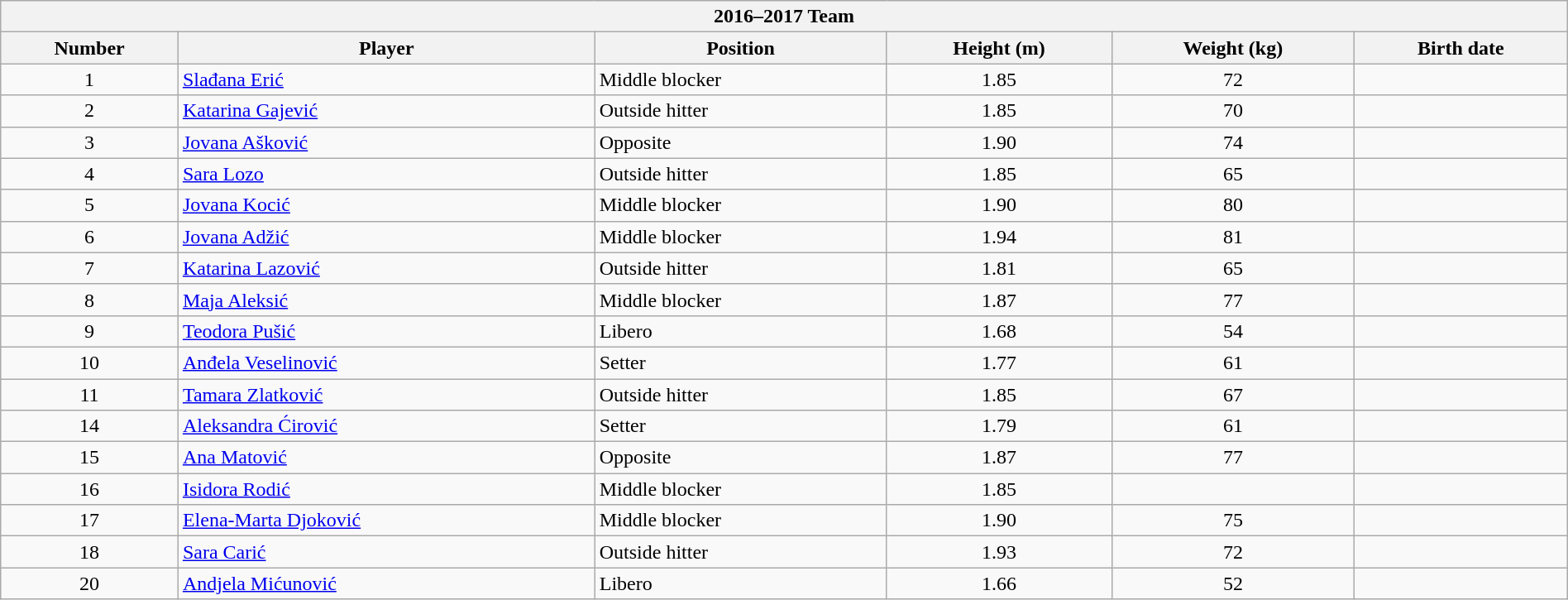<table class="wikitable collapsible collapsed" style="width:100%;">
<tr>
<th colspan=6><strong>2016–2017 Team</strong></th>
</tr>
<tr>
<th>Number</th>
<th>Player</th>
<th>Position</th>
<th>Height (m)</th>
<th>Weight (kg)</th>
<th>Birth date</th>
</tr>
<tr>
<td align=center>1</td>
<td> <a href='#'>Slađana Erić</a></td>
<td>Middle blocker</td>
<td align=center>1.85</td>
<td align=center>72</td>
<td></td>
</tr>
<tr>
<td align=center>2</td>
<td> <a href='#'>Katarina Gajević</a></td>
<td>Outside hitter</td>
<td align=center>1.85</td>
<td align=center>70</td>
<td></td>
</tr>
<tr>
<td align=center>3</td>
<td> <a href='#'>Jovana Ašković</a></td>
<td>Opposite</td>
<td align=center>1.90</td>
<td align=center>74</td>
<td></td>
</tr>
<tr>
<td align=center>4</td>
<td> <a href='#'>Sara Lozo</a></td>
<td>Outside hitter</td>
<td align=center>1.85</td>
<td align=center>65</td>
<td></td>
</tr>
<tr>
<td align=center>5</td>
<td> <a href='#'>Jovana Kocić</a></td>
<td>Middle blocker</td>
<td align=center>1.90</td>
<td align=center>80</td>
<td></td>
</tr>
<tr>
<td align=center>6</td>
<td> <a href='#'>Jovana Adžić</a></td>
<td>Middle blocker</td>
<td align=center>1.94</td>
<td align=center>81</td>
<td></td>
</tr>
<tr>
<td align=center>7</td>
<td> <a href='#'>Katarina Lazović</a></td>
<td>Outside hitter</td>
<td align=center>1.81</td>
<td align=center>65</td>
<td></td>
</tr>
<tr>
<td align=center>8</td>
<td> <a href='#'>Maja Aleksić</a></td>
<td>Middle blocker</td>
<td align=center>1.87</td>
<td align=center>77</td>
<td></td>
</tr>
<tr>
<td align=center>9</td>
<td> <a href='#'>Teodora Pušić</a></td>
<td>Libero</td>
<td align=center>1.68</td>
<td align=center>54</td>
<td></td>
</tr>
<tr>
<td align=center>10</td>
<td> <a href='#'>Anđela Veselinović</a></td>
<td>Setter</td>
<td align=center>1.77</td>
<td align=center>61</td>
<td></td>
</tr>
<tr>
<td align=center>11</td>
<td> <a href='#'>Tamara Zlatković</a></td>
<td>Outside hitter</td>
<td align=center>1.85</td>
<td align=center>67</td>
<td></td>
</tr>
<tr>
<td align=center>14</td>
<td> <a href='#'>Aleksandra Ćirović</a></td>
<td>Setter</td>
<td align=center>1.79</td>
<td align=center>61</td>
<td></td>
</tr>
<tr>
<td align=center>15</td>
<td> <a href='#'>Ana Matović</a></td>
<td>Opposite</td>
<td align=center>1.87</td>
<td align=center>77</td>
<td></td>
</tr>
<tr>
<td align=center>16</td>
<td> <a href='#'>Isidora Rodić</a></td>
<td>Middle blocker</td>
<td align=center>1.85</td>
<td align=center></td>
<td></td>
</tr>
<tr>
<td align=center>17</td>
<td> <a href='#'>Elena-Marta Djoković</a></td>
<td>Middle blocker</td>
<td align=center>1.90</td>
<td align=center>75</td>
<td></td>
</tr>
<tr>
<td align=center>18</td>
<td> <a href='#'>Sara Carić</a></td>
<td>Outside hitter</td>
<td align=center>1.93</td>
<td align=center>72</td>
<td></td>
</tr>
<tr>
<td align=center>20</td>
<td> <a href='#'>Andjela Mićunović</a></td>
<td>Libero</td>
<td align=center>1.66</td>
<td align=center>52</td>
<td></td>
</tr>
</table>
